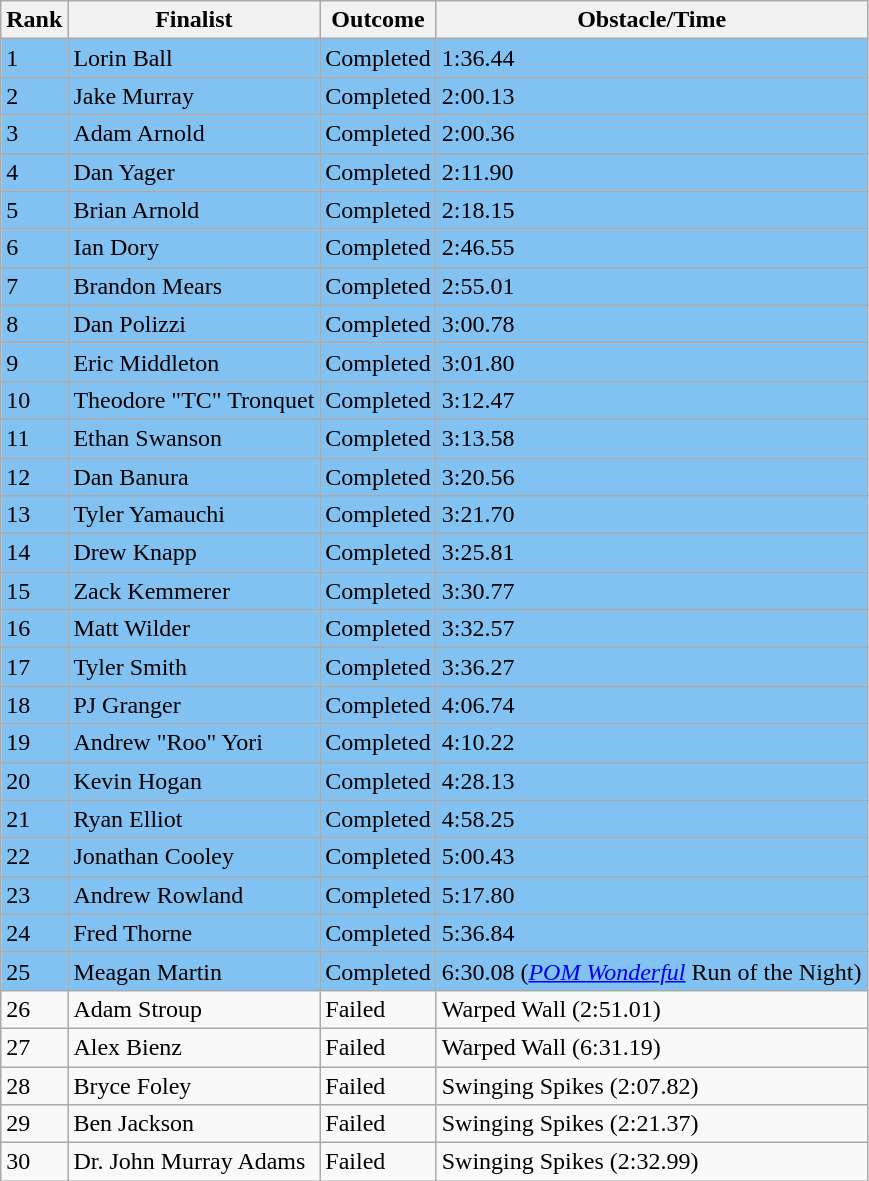<table class="wikitable">
<tr>
<th>Rank</th>
<th>Finalist</th>
<th>Outcome</th>
<th>Obstacle/Time</th>
</tr>
<tr style="background-color:#82c2f2">
<td>1</td>
<td>Lorin Ball</td>
<td>Completed</td>
<td>1:36.44</td>
</tr>
<tr style="background-color:#82c2f2">
<td>2</td>
<td>Jake Murray</td>
<td>Completed</td>
<td>2:00.13</td>
</tr>
<tr style="background-color:#82c2f2">
<td>3</td>
<td>Adam Arnold</td>
<td>Completed</td>
<td>2:00.36</td>
</tr>
<tr style="background-color:#82c2f2">
<td>4</td>
<td>Dan Yager</td>
<td>Completed</td>
<td>2:11.90</td>
</tr>
<tr style="background-color:#82c2f2">
<td>5</td>
<td>Brian Arnold</td>
<td>Completed</td>
<td>2:18.15</td>
</tr>
<tr style="background-color:#82c2f2">
<td>6</td>
<td>Ian Dory</td>
<td>Completed</td>
<td>2:46.55</td>
</tr>
<tr style="background-color:#82c2f2">
<td>7</td>
<td>Brandon Mears</td>
<td>Completed</td>
<td>2:55.01</td>
</tr>
<tr style="background-color:#82c2f2">
<td>8</td>
<td>Dan Polizzi</td>
<td>Completed</td>
<td>3:00.78</td>
</tr>
<tr style="background-color:#82c2f2">
<td>9</td>
<td>Eric Middleton</td>
<td>Completed</td>
<td>3:01.80</td>
</tr>
<tr style="background-color:#82c2f2">
<td>10</td>
<td>Theodore "TC" Tronquet</td>
<td>Completed</td>
<td>3:12.47</td>
</tr>
<tr style="background-color:#82c2f2">
<td>11</td>
<td>Ethan Swanson</td>
<td>Completed</td>
<td>3:13.58</td>
</tr>
<tr style="background-color:#82c2f2">
<td>12</td>
<td>Dan Banura</td>
<td>Completed</td>
<td>3:20.56</td>
</tr>
<tr style="background-color:#82c2f2">
<td>13</td>
<td>Tyler Yamauchi</td>
<td>Completed</td>
<td>3:21.70</td>
</tr>
<tr style="background-color:#82c2f2">
<td>14</td>
<td>Drew Knapp</td>
<td>Completed</td>
<td>3:25.81</td>
</tr>
<tr style="background-color:#82c2f2">
<td>15</td>
<td>Zack Kemmerer</td>
<td>Completed</td>
<td>3:30.77</td>
</tr>
<tr style="background-color:#82c2f2">
<td>16</td>
<td>Matt Wilder</td>
<td>Completed</td>
<td>3:32.57</td>
</tr>
<tr style="background-color:#82c2f2">
<td>17</td>
<td>Tyler Smith</td>
<td>Completed</td>
<td>3:36.27</td>
</tr>
<tr style="background-color:#82c2f2">
<td>18</td>
<td>PJ Granger</td>
<td>Completed</td>
<td>4:06.74</td>
</tr>
<tr style="background-color:#82c2f2">
<td>19</td>
<td>Andrew "Roo" Yori</td>
<td>Completed</td>
<td>4:10.22</td>
</tr>
<tr style="background-color:#82c2f2">
<td>20</td>
<td>Kevin Hogan</td>
<td>Completed</td>
<td>4:28.13</td>
</tr>
<tr style="background-color:#82c2f2">
<td>21</td>
<td>Ryan Elliot</td>
<td>Completed</td>
<td>4:58.25</td>
</tr>
<tr style="background-color:#82c2f2">
<td>22</td>
<td>Jonathan Cooley</td>
<td>Completed</td>
<td>5:00.43</td>
</tr>
<tr style="background-color:#82c2f2">
<td>23</td>
<td>Andrew Rowland</td>
<td>Completed</td>
<td>5:17.80</td>
</tr>
<tr style="background-color:#82c2f2">
<td>24</td>
<td>Fred Thorne</td>
<td>Completed</td>
<td>5:36.84</td>
</tr>
<tr style="background-color:#82c2f2">
<td>25</td>
<td>Meagan Martin</td>
<td>Completed</td>
<td>6:30.08 (<em><a href='#'>POM Wonderful</a></em> Run of the Night)</td>
</tr>
<tr>
<td>26</td>
<td>Adam Stroup</td>
<td>Failed</td>
<td>Warped Wall (2:51.01)</td>
</tr>
<tr>
<td>27</td>
<td>Alex Bienz</td>
<td>Failed</td>
<td>Warped Wall (6:31.19)</td>
</tr>
<tr>
<td>28</td>
<td>Bryce Foley</td>
<td>Failed</td>
<td>Swinging Spikes (2:07.82)</td>
</tr>
<tr>
<td>29</td>
<td>Ben Jackson</td>
<td>Failed</td>
<td>Swinging Spikes (2:21.37)</td>
</tr>
<tr>
<td>30</td>
<td>Dr. John Murray Adams</td>
<td>Failed</td>
<td>Swinging Spikes (2:32.99)</td>
</tr>
</table>
